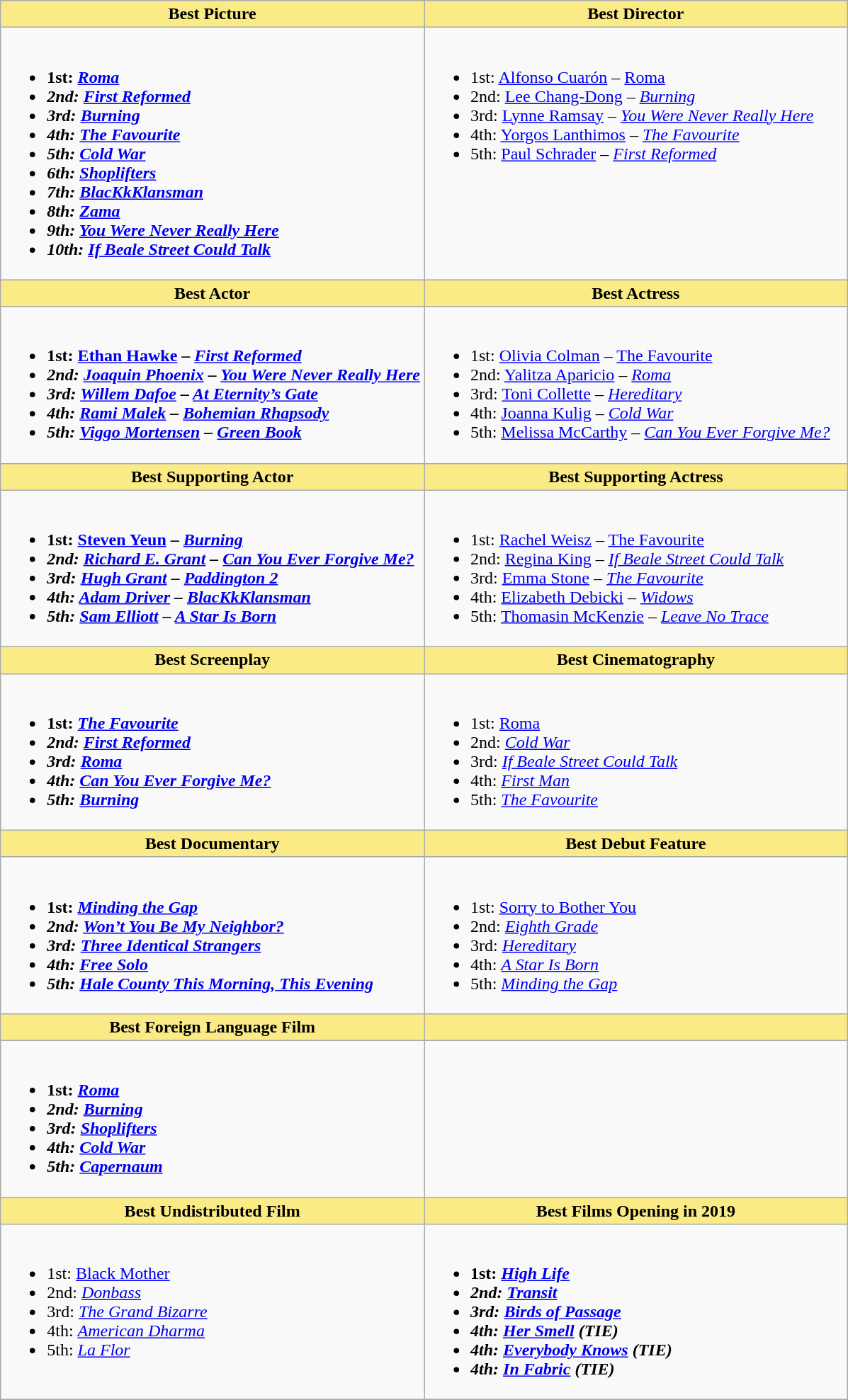<table class="wikitable">
<tr>
<th style="background:#FAEB86; width:50%">Best Picture</th>
<th style="background:#FAEB86; width:50%">Best Director</th>
</tr>
<tr>
<td valign="top"><br><ul><li><strong>1st: <em><a href='#'>Roma</a><strong><em></li><li>2nd: </em><a href='#'>First Reformed</a><em></li><li>3rd: </em><a href='#'>Burning</a><em></li><li>4th: </em><a href='#'>The Favourite</a><em></li><li>5th: </em><a href='#'>Cold War</a><em></li><li>6th: </em><a href='#'>Shoplifters</a><em></li><li>7th: </em><a href='#'>BlacKkKlansman</a><em></li><li>8th: </em><a href='#'>Zama</a><em></li><li>9th: </em><a href='#'>You Were Never Really Here</a><em></li><li>10th: </em><a href='#'>If Beale Street Could Talk</a><em></li></ul></td>
<td valign="top"><br><ul><li></strong>1st: <a href='#'>Alfonso Cuarón</a> – </em><a href='#'>Roma</a></em></strong></li><li>2nd: <a href='#'>Lee Chang-Dong</a> – <em><a href='#'>Burning</a></em></li><li>3rd: <a href='#'>Lynne Ramsay</a> – <em><a href='#'>You Were Never Really Here</a></em></li><li>4th: <a href='#'>Yorgos Lanthimos</a> – <em><a href='#'>The Favourite</a></em></li><li>5th: <a href='#'>Paul Schrader</a> – <em><a href='#'>First Reformed</a></em></li></ul></td>
</tr>
<tr>
<th style="background:#FAEB86; width:50%">Best Actor</th>
<th style="background:#FAEB86; width:50%">Best Actress</th>
</tr>
<tr>
<td valign="top"><br><ul><li><strong>1st: <a href='#'>Ethan Hawke</a> – <em><a href='#'>First Reformed</a><strong><em></li><li>2nd: <a href='#'>Joaquin Phoenix</a> – </em><a href='#'>You Were Never Really Here</a><em></li><li>3rd: <a href='#'>Willem Dafoe</a> – </em><a href='#'>At Eternity’s Gate</a><em></li><li>4th: <a href='#'>Rami Malek</a> – </em><a href='#'>Bohemian Rhapsody</a><em></li><li>5th: <a href='#'>Viggo Mortensen</a> – </em><a href='#'>Green Book</a><em></li></ul></td>
<td valign="top"><br><ul><li></strong>1st: <a href='#'>Olivia Colman</a> – </em><a href='#'>The Favourite</a></em></strong></li><li>2nd: <a href='#'>Yalitza Aparicio</a> – <em><a href='#'>Roma</a></em></li><li>3rd: <a href='#'>Toni Collette</a> – <em><a href='#'>Hereditary</a></em></li><li>4th: <a href='#'>Joanna Kulig</a> – <em><a href='#'>Cold War</a></em></li><li>5th: <a href='#'>Melissa McCarthy</a> – <em><a href='#'>Can You Ever Forgive Me?</a></em></li></ul></td>
</tr>
<tr>
<th style="background:#FAEB86; width:50%">Best Supporting Actor</th>
<th style="background:#FAEB86; width:50%">Best Supporting Actress</th>
</tr>
<tr>
<td valign="top"><br><ul><li><strong>1st: <a href='#'>Steven Yeun</a> – <em><a href='#'>Burning</a><strong><em></li><li>2nd: <a href='#'>Richard E. Grant</a> – </em><a href='#'>Can You Ever Forgive Me?</a><em></li><li>3rd: <a href='#'>Hugh Grant</a> – </em><a href='#'>Paddington 2</a><em></li><li>4th: <a href='#'>Adam Driver</a> – </em><a href='#'>BlacKkKlansman</a><em></li><li>5th: <a href='#'>Sam Elliott</a> – </em><a href='#'>A Star Is Born</a><em></li></ul></td>
<td valign="top"><br><ul><li></strong>1st: <a href='#'>Rachel Weisz</a> – </em><a href='#'>The Favourite</a></em></strong></li><li>2nd: <a href='#'>Regina King</a> – <em><a href='#'>If Beale Street Could Talk</a></em></li><li>3rd: <a href='#'>Emma Stone</a> – <em><a href='#'>The Favourite</a></em></li><li>4th: <a href='#'>Elizabeth Debicki</a> – <em><a href='#'>Widows</a></em></li><li>5th: <a href='#'>Thomasin McKenzie</a> – <em><a href='#'>Leave No Trace</a></em></li></ul></td>
</tr>
<tr>
<th style="background:#FAEB86; width:50%">Best Screenplay</th>
<th style="background:#FAEB86; width:50%">Best Cinematography</th>
</tr>
<tr>
<td valign="top"><br><ul><li><strong>1st: <em><a href='#'>The Favourite</a><strong><em></li><li>2nd: </em><a href='#'>First Reformed</a><em></li><li>3rd: </em><a href='#'>Roma</a><em></li><li>4th: </em><a href='#'>Can You Ever Forgive Me?</a><em></li><li>5th: </em><a href='#'>Burning</a><em></li></ul></td>
<td valign="top"><br><ul><li></strong>1st: </em><a href='#'>Roma</a></em></strong></li><li>2nd: <em><a href='#'>Cold War</a></em></li><li>3rd: <em><a href='#'>If Beale Street Could Talk</a></em></li><li>4th: <em><a href='#'>First Man</a></em></li><li>5th: <em><a href='#'>The Favourite</a></em></li></ul></td>
</tr>
<tr>
<th style="background:#FAEB86; width:50%">Best Documentary</th>
<th style="background:#FAEB86; width:50%">Best Debut Feature</th>
</tr>
<tr>
<td valign="top"><br><ul><li><strong>1st: <em><a href='#'>Minding the Gap</a><strong><em></li><li>2nd: </em><a href='#'>Won’t You Be My Neighbor?</a><em></li><li>3rd: </em><a href='#'>Three Identical Strangers</a><em></li><li>4th: </em><a href='#'>Free Solo</a><em></li><li>5th: </em><a href='#'>Hale County This Morning, This Evening</a><em></li></ul></td>
<td valign="top"><br><ul><li></strong>1st: </em><a href='#'>Sorry to Bother You</a></em></strong></li><li>2nd: <em><a href='#'>Eighth Grade</a></em></li><li>3rd: <em><a href='#'>Hereditary</a></em></li><li>4th: <em><a href='#'>A Star Is Born</a></em></li><li>5th: <em><a href='#'>Minding the Gap</a></em></li></ul></td>
</tr>
<tr>
<th style="background:#FAEB86; width:50%">Best Foreign Language Film</th>
<th style="background:#FAEB86; width:50%"></th>
</tr>
<tr>
<td valign="top"><br><ul><li><strong>1st: <em><a href='#'>Roma</a><strong><em></li><li>2nd: </em><a href='#'>Burning</a><em></li><li>3rd: </em><a href='#'>Shoplifters</a><em></li><li>4th: </em><a href='#'>Cold War</a><em></li><li>5th: </em><a href='#'>Capernaum</a><em></li></ul></td>
</tr>
<tr>
<th style="background:#FAEB86; width:50%">Best Undistributed Film</th>
<th style="background:#FAEB86; width:50%">Best Films Opening in 2019</th>
</tr>
<tr>
<td valign="top"><br><ul><li></strong>1st: </em><a href='#'>Black Mother</a></em></strong></li><li>2nd: <em><a href='#'>Donbass</a></em></li><li>3rd: <em><a href='#'>The Grand Bizarre</a></em></li><li>4th: <em><a href='#'>American Dharma</a></em></li><li>5th: <em><a href='#'>La Flor</a></em></li></ul></td>
<td valign="top"><br><ul><li><strong>1st: <em><a href='#'>High Life</a><strong><em></li><li>2nd: </em><a href='#'>Transit</a><em></li><li>3rd: </em><a href='#'>Birds of Passage</a><em></li><li>4th: </em><a href='#'>Her Smell</a><em> (TIE)</li><li>4th: </em><a href='#'>Everybody Knows</a><em> (TIE)</li><li>4th: </em><a href='#'>In Fabric</a><em> (TIE)</li></ul></td>
</tr>
<tr>
</tr>
</table>
